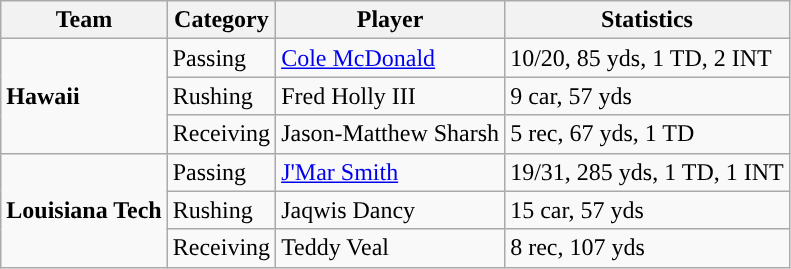<table class="wikitable">
<tr>
<th>Team</th>
<th>Category</th>
<th>Player</th>
<th>Statistics</th>
</tr>
<tr>
<td rowspan=3><strong>Hawaii</strong></td>
<td>Passing</td>
<td><a href='#'>Cole McDonald</a></td>
<td>10/20, 85 yds, 1 TD, 2 INT</td>
</tr>
<tr>
<td>Rushing</td>
<td>Fred Holly III</td>
<td>9 car, 57 yds</td>
</tr>
<tr>
<td>Receiving</td>
<td>Jason-Matthew Sharsh</td>
<td>5 rec, 67 yds, 1 TD</td>
</tr>
<tr>
<td rowspan=3><strong>Louisiana Tech</strong></td>
<td>Passing</td>
<td><a href='#'>J'Mar Smith</a></td>
<td>19/31, 285 yds, 1 TD, 1 INT</td>
</tr>
<tr>
<td>Rushing</td>
<td>Jaqwis Dancy</td>
<td>15 car, 57 yds</td>
</tr>
<tr>
<td>Receiving</td>
<td>Teddy Veal</td>
<td>8 rec, 107 yds</td>
</tr>
</table>
